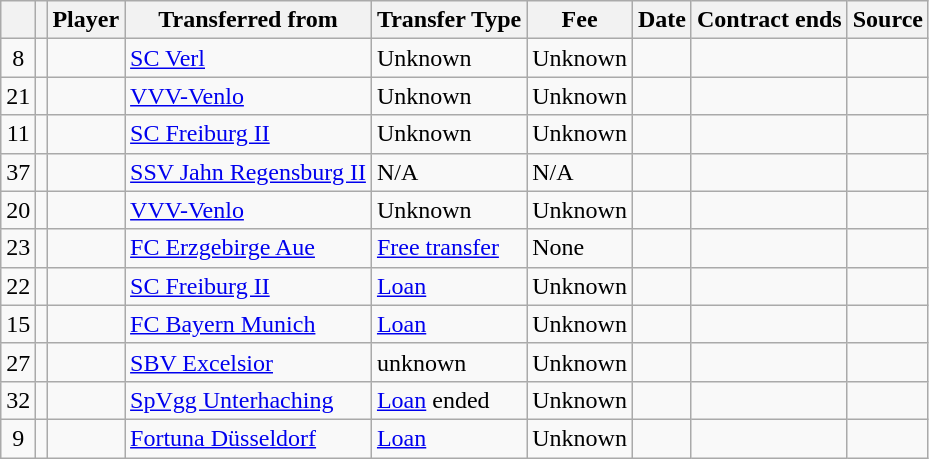<table class="wikitable plainrowheaders sortable">
<tr>
<th></th>
<th></th>
<th scope=col><strong>Player</strong></th>
<th><strong>Transferred from</strong></th>
<th scope=col><strong>Transfer Type</strong></th>
<th scope=col><strong>Fee</strong></th>
<th scope=col><strong>Date</strong></th>
<th scope=col><strong>Contract ends</strong></th>
<th scope=col><strong>Source</strong></th>
</tr>
<tr>
<td align=center>8</td>
<td align=center></td>
<td></td>
<td><a href='#'>SC Verl</a></td>
<td>Unknown</td>
<td>Unknown</td>
<td></td>
<td></td>
<td></td>
</tr>
<tr>
<td align=center>21</td>
<td align=center></td>
<td></td>
<td><a href='#'>VVV-Venlo</a></td>
<td>Unknown</td>
<td>Unknown</td>
<td></td>
<td></td>
<td></td>
</tr>
<tr>
<td align=center>11</td>
<td align=center></td>
<td></td>
<td><a href='#'>SC Freiburg II</a></td>
<td>Unknown</td>
<td>Unknown</td>
<td></td>
<td></td>
<td></td>
</tr>
<tr>
<td align=center>37</td>
<td align=center></td>
<td></td>
<td><a href='#'>SSV Jahn Regensburg II</a></td>
<td>N/A</td>
<td>N/A</td>
<td></td>
<td></td>
<td></td>
</tr>
<tr>
<td align=center>20</td>
<td align=center></td>
<td></td>
<td><a href='#'>VVV-Venlo</a></td>
<td>Unknown</td>
<td>Unknown</td>
<td></td>
<td></td>
<td></td>
</tr>
<tr>
<td align=center>23</td>
<td align=center></td>
<td></td>
<td><a href='#'>FC Erzgebirge Aue</a></td>
<td><a href='#'>Free transfer</a></td>
<td>None</td>
<td></td>
<td></td>
<td></td>
</tr>
<tr>
<td align=center>22</td>
<td align=center></td>
<td></td>
<td><a href='#'>SC Freiburg II</a></td>
<td><a href='#'>Loan</a></td>
<td>Unknown</td>
<td></td>
<td></td>
<td></td>
</tr>
<tr>
<td align=center>15</td>
<td align=center></td>
<td></td>
<td><a href='#'>FC Bayern Munich</a></td>
<td><a href='#'>Loan</a></td>
<td>Unknown</td>
<td></td>
<td></td>
<td></td>
</tr>
<tr>
<td align=center>27</td>
<td align=center></td>
<td></td>
<td><a href='#'>SBV Excelsior</a></td>
<td>unknown</td>
<td>Unknown</td>
<td></td>
<td></td>
<td></td>
</tr>
<tr>
<td align=center>32</td>
<td align=center></td>
<td></td>
<td><a href='#'>SpVgg Unterhaching</a></td>
<td><a href='#'>Loan</a> ended</td>
<td>Unknown</td>
<td></td>
<td></td>
<td></td>
</tr>
<tr>
<td align=center>9</td>
<td align=center></td>
<td></td>
<td><a href='#'>Fortuna Düsseldorf</a></td>
<td><a href='#'>Loan</a></td>
<td>Unknown</td>
<td></td>
<td></td>
<td></td>
</tr>
</table>
